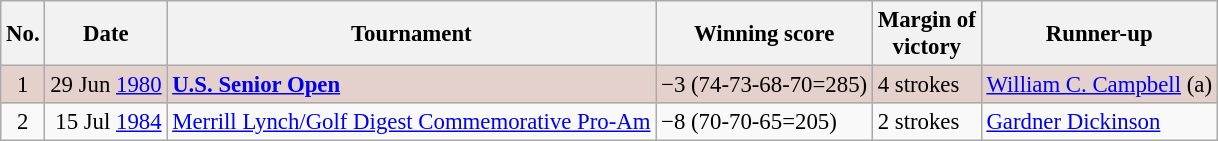<table class="wikitable" style="font-size:95%;">
<tr>
<th>No.</th>
<th>Date</th>
<th>Tournament</th>
<th>Winning score</th>
<th>Margin of<br>victory</th>
<th>Runner-up</th>
</tr>
<tr style="background:#e5d1cb;">
<td align=center>1</td>
<td align=right>29 Jun <a href='#'>1980</a></td>
<td><strong><a href='#'>U.S. Senior Open</a></strong></td>
<td>−3 (74-73-68-70=285)</td>
<td>4 strokes</td>
<td> <a href='#'>William C. Campbell</a> (a)</td>
</tr>
<tr>
<td align=center>2</td>
<td align=right>15 Jul <a href='#'>1984</a></td>
<td><a href='#'>Merrill Lynch/Golf Digest Commemorative Pro-Am</a></td>
<td>−8 (70-70-65=205)</td>
<td>2 strokes</td>
<td> <a href='#'>Gardner Dickinson</a></td>
</tr>
</table>
